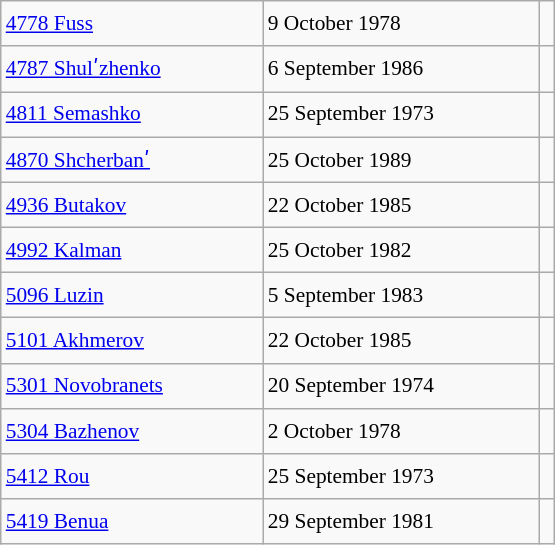<table class="wikitable" style="font-size: 89%; float: left; width: 26em; margin-right: 1em; line-height: 1.65em; !important; height: 324px;">
<tr>
<td><a href='#'>4778 Fuss</a></td>
<td>9 October 1978</td>
<td></td>
</tr>
<tr>
<td><a href='#'>4787 Shulʹzhenko</a></td>
<td>6 September 1986</td>
<td></td>
</tr>
<tr>
<td><a href='#'>4811 Semashko</a></td>
<td>25 September 1973</td>
<td></td>
</tr>
<tr>
<td><a href='#'>4870 Shcherbanʹ</a></td>
<td>25 October 1989</td>
<td></td>
</tr>
<tr>
<td><a href='#'>4936 Butakov</a></td>
<td>22 October 1985</td>
<td></td>
</tr>
<tr>
<td><a href='#'>4992 Kalman</a></td>
<td>25 October 1982</td>
<td></td>
</tr>
<tr>
<td><a href='#'>5096 Luzin</a></td>
<td>5 September 1983</td>
<td></td>
</tr>
<tr>
<td><a href='#'>5101 Akhmerov</a></td>
<td>22 October 1985</td>
<td></td>
</tr>
<tr>
<td><a href='#'>5301 Novobranets</a></td>
<td>20 September 1974</td>
<td></td>
</tr>
<tr>
<td><a href='#'>5304 Bazhenov</a></td>
<td>2 October 1978</td>
<td></td>
</tr>
<tr>
<td><a href='#'>5412 Rou</a></td>
<td>25 September 1973</td>
<td></td>
</tr>
<tr>
<td><a href='#'>5419 Benua</a></td>
<td>29 September 1981</td>
<td></td>
</tr>
</table>
